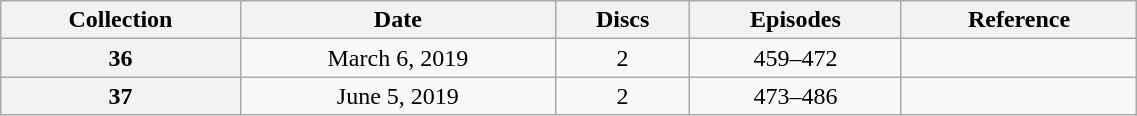<table class="wikitable" style="text-align: center; width: 60%;">
<tr>
<th scope="col" 175px;>Collection</th>
<th scope="col" 125px;>Date</th>
<th scope="col">Discs</th>
<th scope="col">Episodes</th>
<th scope="col">Reference</th>
</tr>
<tr>
<th scope="row">36</th>
<td>March 6, 2019</td>
<td>2</td>
<td>459–472</td>
<td></td>
</tr>
<tr>
<th scope="row">37</th>
<td>June 5, 2019</td>
<td>2</td>
<td>473–486</td>
<td></td>
</tr>
</table>
